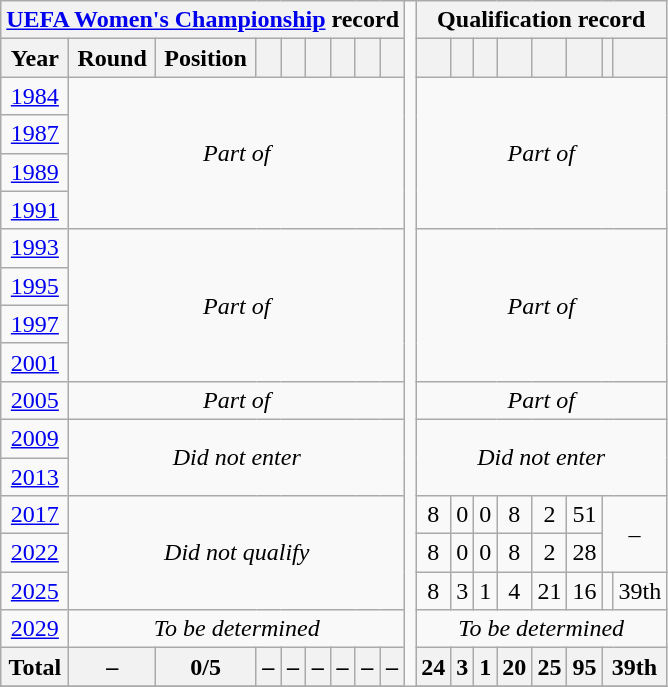<table class="wikitable" style="text-align: center">
<tr>
<th colspan=9><a href='#'>UEFA Women's Championship</a> record</th>
<td rowspan=100></td>
<th colspan=8>Qualification record</th>
</tr>
<tr>
<th>Year</th>
<th>Round</th>
<th>Position</th>
<th></th>
<th></th>
<th></th>
<th></th>
<th></th>
<th><br></th>
<th></th>
<th></th>
<th></th>
<th></th>
<th></th>
<th></th>
<th></th>
<th></th>
</tr>
<tr>
<td> <a href='#'>1984</a></td>
<td colspan=8 rowspan=4><em>Part of </em></td>
<td colspan=8 rowspan=4><em>Part of </em></td>
</tr>
<tr>
<td> <a href='#'>1987</a></td>
</tr>
<tr>
<td> <a href='#'>1989</a></td>
</tr>
<tr>
<td> <a href='#'>1991</a></td>
</tr>
<tr>
<td> <a href='#'>1993</a></td>
<td colspan=8 rowspan=4><em>Part of </em></td>
<td colspan=8 rowspan=4><em>Part of </em></td>
</tr>
<tr>
<td> <a href='#'>1995</a></td>
</tr>
<tr>
<td> <a href='#'>1997</a></td>
</tr>
<tr>
<td> <a href='#'>2001</a></td>
</tr>
<tr>
<td> <a href='#'>2005</a></td>
<td colspan=8><em>Part of </em></td>
<td colspan=8><em>Part of </em></td>
</tr>
<tr>
<td> <a href='#'>2009</a></td>
<td colspan=8 rowspan=2><em>Did not enter</em></td>
<td colspan=8 rowspan=2><em>Did not enter</em></td>
</tr>
<tr>
<td> <a href='#'>2013</a></td>
</tr>
<tr>
<td> <a href='#'>2017</a></td>
<td colspan=8 rowspan=3><em>Did not qualify</em></td>
<td>8</td>
<td>0</td>
<td>0</td>
<td>8</td>
<td>2</td>
<td>51</td>
<td colspan=2 rowspan=2>–</td>
</tr>
<tr>
<td> <a href='#'>2022</a></td>
<td>8</td>
<td>0</td>
<td>0</td>
<td>8</td>
<td>2</td>
<td>28</td>
</tr>
<tr>
<td> <a href='#'>2025</a></td>
<td>8</td>
<td>3</td>
<td>1</td>
<td>4</td>
<td>21</td>
<td>16</td>
<td></td>
<td>39th</td>
</tr>
<tr>
<td><a href='#'>2029</a></td>
<td colspan=8><em>To be determined</em></td>
<td colspan=8><em>To be determined</em></td>
</tr>
<tr>
<th>Total</th>
<th>–</th>
<th>0/5</th>
<th>–</th>
<th>–</th>
<th>–</th>
<th>–</th>
<th>–</th>
<th>–</th>
<th>24</th>
<th>3</th>
<th>1</th>
<th>20</th>
<th>25</th>
<th>95</th>
<th colspan=2>39th</th>
</tr>
<tr>
</tr>
</table>
